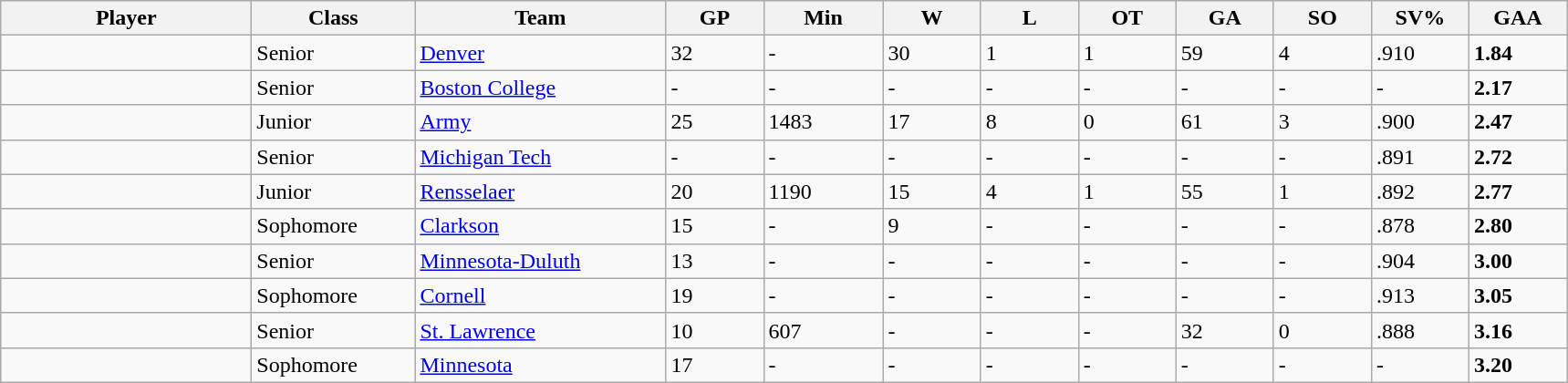<table class="wikitable sortable">
<tr>
<th style="width: 11em;">Player</th>
<th style="width: 7em;">Class</th>
<th style="width: 11em;">Team</th>
<th style="width: 4em;">GP</th>
<th style="width: 5em;">Min</th>
<th style="width: 4em;">W</th>
<th style="width: 4em;">L</th>
<th style="width: 4em;">OT</th>
<th style="width: 4em;">GA</th>
<th style="width: 4em;">SO</th>
<th style="width: 4em;">SV%</th>
<th style="width: 4em;">GAA</th>
</tr>
<tr>
<td></td>
<td>Senior</td>
<td><a href='#'>Denver</a></td>
<td>32</td>
<td>-</td>
<td>30</td>
<td>1</td>
<td>1</td>
<td>59</td>
<td>4</td>
<td>.910</td>
<td><strong>1.84</strong></td>
</tr>
<tr>
<td></td>
<td>Senior</td>
<td><a href='#'>Boston College</a></td>
<td>-</td>
<td>-</td>
<td>-</td>
<td>-</td>
<td>-</td>
<td>-</td>
<td>-</td>
<td>-</td>
<td><strong>2.17</strong></td>
</tr>
<tr>
<td></td>
<td>Junior</td>
<td><a href='#'>Army</a></td>
<td>25</td>
<td>1483</td>
<td>17</td>
<td>8</td>
<td>0</td>
<td>61</td>
<td>3</td>
<td>.900</td>
<td><strong>2.47</strong></td>
</tr>
<tr>
<td></td>
<td>Senior</td>
<td><a href='#'>Michigan Tech</a></td>
<td>-</td>
<td>-</td>
<td>-</td>
<td>-</td>
<td>-</td>
<td>-</td>
<td>-</td>
<td>.891</td>
<td><strong>2.72</strong></td>
</tr>
<tr>
<td></td>
<td>Junior</td>
<td><a href='#'>Rensselaer</a></td>
<td>20</td>
<td>1190</td>
<td>15</td>
<td>4</td>
<td>1</td>
<td>55</td>
<td>1</td>
<td>.892</td>
<td><strong>2.77</strong></td>
</tr>
<tr>
<td></td>
<td>Sophomore</td>
<td><a href='#'>Clarkson</a></td>
<td>15</td>
<td>-</td>
<td>9</td>
<td>-</td>
<td>-</td>
<td>-</td>
<td>-</td>
<td>.878</td>
<td><strong>2.80</strong></td>
</tr>
<tr>
<td></td>
<td>Senior</td>
<td><a href='#'>Minnesota-Duluth</a></td>
<td>13</td>
<td>-</td>
<td>-</td>
<td>-</td>
<td>-</td>
<td>-</td>
<td>-</td>
<td>.904</td>
<td><strong>3.00</strong></td>
</tr>
<tr>
<td></td>
<td>Sophomore</td>
<td><a href='#'>Cornell</a></td>
<td>19</td>
<td>-</td>
<td>-</td>
<td>-</td>
<td>-</td>
<td>-</td>
<td>-</td>
<td>.913</td>
<td><strong>3.05</strong></td>
</tr>
<tr>
<td></td>
<td>Senior</td>
<td><a href='#'>St. Lawrence</a></td>
<td>10</td>
<td>607</td>
<td>-</td>
<td>-</td>
<td>-</td>
<td>32</td>
<td>0</td>
<td>.888</td>
<td><strong>3.16</strong></td>
</tr>
<tr>
<td></td>
<td>Sophomore</td>
<td><a href='#'>Minnesota</a></td>
<td>17</td>
<td>-</td>
<td>-</td>
<td>-</td>
<td>-</td>
<td>-</td>
<td>-</td>
<td>-</td>
<td><strong>3.20</strong></td>
</tr>
</table>
